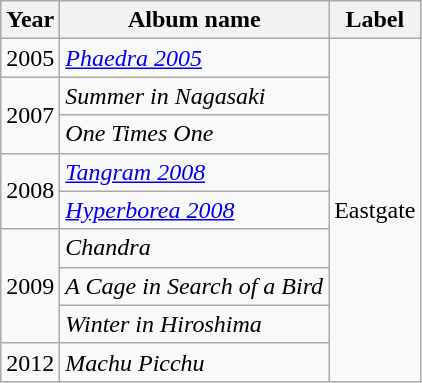<table class="wikitable">
<tr>
<th>Year</th>
<th>Album name</th>
<th>Label</th>
</tr>
<tr>
<td>2005</td>
<td><em><a href='#'>Phaedra 2005</a></em></td>
<td rowspan="9" scope="row">Eastgate</td>
</tr>
<tr>
<td rowspan="2">2007</td>
<td><em>Summer in Nagasaki</em></td>
</tr>
<tr>
<td><em>One Times One</em></td>
</tr>
<tr>
<td rowspan="2" scope="row">2008</td>
<td><em><a href='#'>Tangram 2008</a></em></td>
</tr>
<tr>
<td><em><a href='#'>Hyperborea 2008</a></em></td>
</tr>
<tr>
<td rowspan="3" scope="row">2009</td>
<td><em>Chandra</em></td>
</tr>
<tr>
<td><em>A Cage in Search of a Bird</em></td>
</tr>
<tr>
<td><em>Winter in Hiroshima</em></td>
</tr>
<tr>
<td>2012</td>
<td><em>Machu Picchu</em></td>
</tr>
</table>
